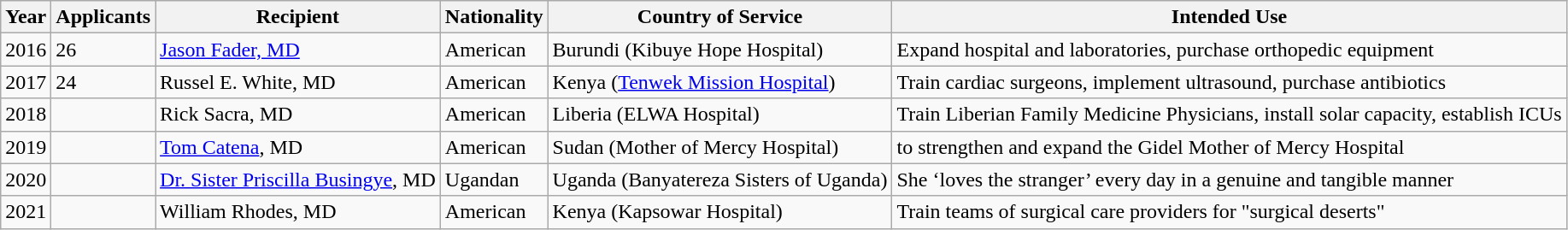<table class="wikitable">
<tr>
<th>Year</th>
<th>Applicants</th>
<th>Recipient</th>
<th>Nationality</th>
<th>Country of Service</th>
<th>Intended Use</th>
</tr>
<tr>
<td>2016</td>
<td>26</td>
<td><a href='#'>Jason Fader, MD</a></td>
<td>American</td>
<td>Burundi (Kibuye Hope Hospital)</td>
<td>Expand hospital and laboratories, purchase orthopedic equipment</td>
</tr>
<tr>
<td>2017</td>
<td>24</td>
<td>Russel E. White, MD</td>
<td>American</td>
<td>Kenya (<a href='#'>Tenwek Mission Hospital</a>)</td>
<td>Train cardiac surgeons, implement ultrasound, purchase antibiotics</td>
</tr>
<tr>
<td>2018</td>
<td></td>
<td>Rick Sacra, MD</td>
<td>American</td>
<td>Liberia (ELWA Hospital)</td>
<td>Train Liberian Family Medicine Physicians, install solar capacity, establish ICUs</td>
</tr>
<tr>
<td>2019</td>
<td></td>
<td><a href='#'>Tom Catena</a>, MD</td>
<td>American</td>
<td>Sudan (Mother of Mercy Hospital)</td>
<td>to strengthen and expand the Gidel Mother of Mercy Hospital </td>
</tr>
<tr>
<td>2020</td>
<td></td>
<td><a href='#'>Dr. Sister Priscilla Busingye</a>, MD</td>
<td>Ugandan</td>
<td>Uganda (Banyatereza Sisters of Uganda)</td>
<td>She ‘loves the stranger’ every day in a genuine and tangible manner </td>
</tr>
<tr>
<td>2021</td>
<td></td>
<td>William Rhodes, MD</td>
<td>American</td>
<td>Kenya (Kapsowar Hospital)</td>
<td>Train teams of surgical care providers for "surgical deserts"</td>
</tr>
</table>
